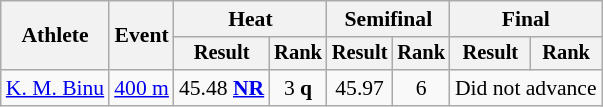<table class=wikitable style="font-size:90%">
<tr>
<th rowspan="2">Athlete</th>
<th rowspan="2">Event</th>
<th colspan="2">Heat</th>
<th colspan="2">Semifinal</th>
<th colspan="2">Final</th>
</tr>
<tr style="font-size:95%">
<th>Result</th>
<th>Rank</th>
<th>Result</th>
<th>Rank</th>
<th>Result</th>
<th>Rank</th>
</tr>
<tr align=center>
<td align=left><a href='#'>K. M. Binu</a></td>
<td align=left><a href='#'>400 m</a></td>
<td>45.48 <strong><a href='#'>NR</a></strong></td>
<td>3 <strong>q</strong></td>
<td>45.97</td>
<td>6</td>
<td colspan=2>Did not advance</td>
</tr>
</table>
